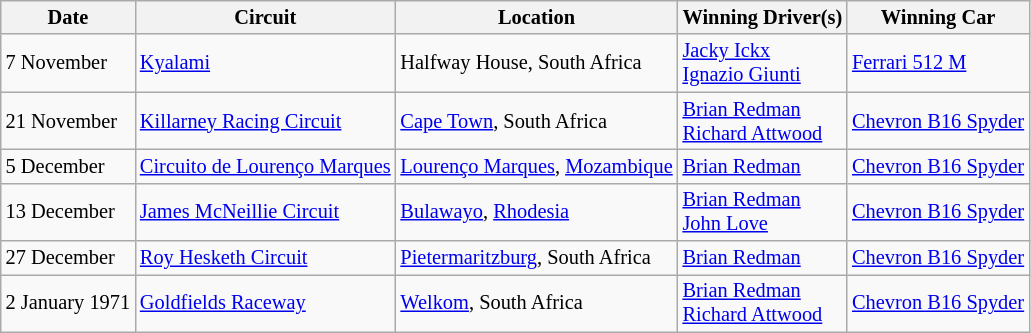<table class="wikitable" style="font-size:85%">
<tr>
<th>Date</th>
<th>Circuit</th>
<th>Location</th>
<th>Winning Driver(s)</th>
<th>Winning Car</th>
</tr>
<tr>
<td>7 November</td>
<td><a href='#'>Kyalami</a></td>
<td>Halfway House, South Africa</td>
<td> <a href='#'>Jacky Ickx</a><br> <a href='#'>Ignazio Giunti</a></td>
<td><a href='#'>Ferrari 512 M</a></td>
</tr>
<tr>
<td>21 November</td>
<td><a href='#'>Killarney Racing Circuit</a></td>
<td><a href='#'>Cape Town</a>, South Africa</td>
<td> <a href='#'>Brian Redman</a><br> <a href='#'>Richard Attwood</a></td>
<td><a href='#'>Chevron B16 Spyder</a></td>
</tr>
<tr>
<td>5 December</td>
<td><a href='#'>Circuito de Lourenço Marques</a></td>
<td><a href='#'>Lourenço Marques</a>, <a href='#'>Mozambique</a></td>
<td> <a href='#'>Brian Redman</a></td>
<td><a href='#'>Chevron B16 Spyder</a></td>
</tr>
<tr>
<td>13 December</td>
<td><a href='#'>James McNeillie Circuit</a></td>
<td><a href='#'>Bulawayo</a>, <a href='#'>Rhodesia</a></td>
<td> <a href='#'>Brian Redman</a><br> <a href='#'>John Love</a></td>
<td><a href='#'>Chevron B16 Spyder</a></td>
</tr>
<tr>
<td>27 December</td>
<td><a href='#'>Roy Hesketh Circuit</a></td>
<td><a href='#'>Pietermaritzburg</a>, South Africa</td>
<td> <a href='#'>Brian Redman</a></td>
<td><a href='#'>Chevron B16 Spyder</a></td>
</tr>
<tr>
<td>2 January 1971</td>
<td><a href='#'>Goldfields Raceway</a></td>
<td><a href='#'>Welkom</a>, South Africa</td>
<td> <a href='#'>Brian Redman</a><br> <a href='#'>Richard Attwood</a></td>
<td><a href='#'>Chevron B16 Spyder</a></td>
</tr>
</table>
